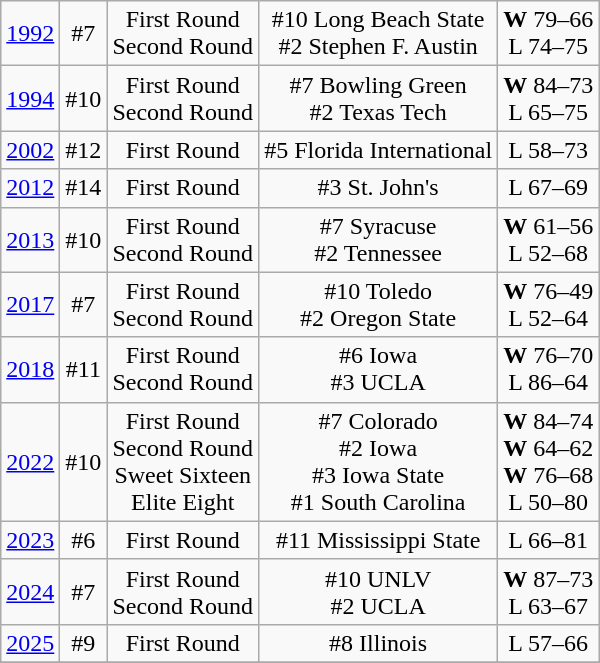<table class="wikitable">
<tr align="center">
<td><a href='#'>1992</a></td>
<td>#7</td>
<td>First Round<br>Second Round</td>
<td>#10 Long Beach State<br>#2 Stephen F. Austin</td>
<td><strong>W</strong> 79–66<br>L 74–75</td>
</tr>
<tr align="center">
<td><a href='#'>1994</a></td>
<td>#10</td>
<td>First Round<br>Second Round</td>
<td>#7 Bowling Green<br>#2 Texas Tech</td>
<td><strong>W</strong> 84–73<br>L 65–75</td>
</tr>
<tr align="center">
<td><a href='#'>2002</a></td>
<td>#12</td>
<td>First Round</td>
<td>#5 Florida International</td>
<td>L 58–73</td>
</tr>
<tr align="center">
<td><a href='#'>2012</a></td>
<td>#14</td>
<td>First Round</td>
<td>#3 St. John's</td>
<td>L 67–69</td>
</tr>
<tr align="center">
<td><a href='#'>2013</a></td>
<td>#10</td>
<td>First Round<br>Second Round</td>
<td>#7 Syracuse<br>#2 Tennessee</td>
<td><strong>W</strong> 61–56<br>L 52–68</td>
</tr>
<tr align="center">
<td><a href='#'>2017</a></td>
<td>#7</td>
<td>First Round<br>Second Round</td>
<td>#10 Toledo<br>#2 Oregon State</td>
<td><strong>W</strong> 76–49<br>L 52–64</td>
</tr>
<tr align="center">
<td><a href='#'>2018</a></td>
<td>#11</td>
<td>First Round<br>Second Round</td>
<td>#6 Iowa<br>#3 UCLA</td>
<td><strong>W</strong> 76–70<br>L 86–64</td>
</tr>
<tr align="center">
<td><a href='#'>2022</a></td>
<td>#10</td>
<td>First Round<br>Second Round<br>Sweet Sixteen<br>Elite Eight</td>
<td>#7 Colorado<br>#2 Iowa<br>#3 Iowa State<br>#1 South Carolina</td>
<td><strong>W</strong> 84–74<br><strong>W</strong> 64–62<br><strong>W</strong> 76–68<br>L 50–80</td>
</tr>
<tr align="center">
<td><a href='#'>2023</a></td>
<td>#6</td>
<td>First Round</td>
<td>#11 Mississippi State</td>
<td>L 66–81</td>
</tr>
<tr align="center">
<td><a href='#'>2024</a></td>
<td>#7</td>
<td>First Round<br>Second Round</td>
<td>#10 UNLV<br>#2 UCLA</td>
<td><strong>W</strong> 87–73<br>L 63–67</td>
</tr>
<tr align="center">
<td><a href='#'>2025</a></td>
<td>#9</td>
<td>First Round</td>
<td>#8 Illinois</td>
<td>L 57–66</td>
</tr>
<tr>
</tr>
</table>
